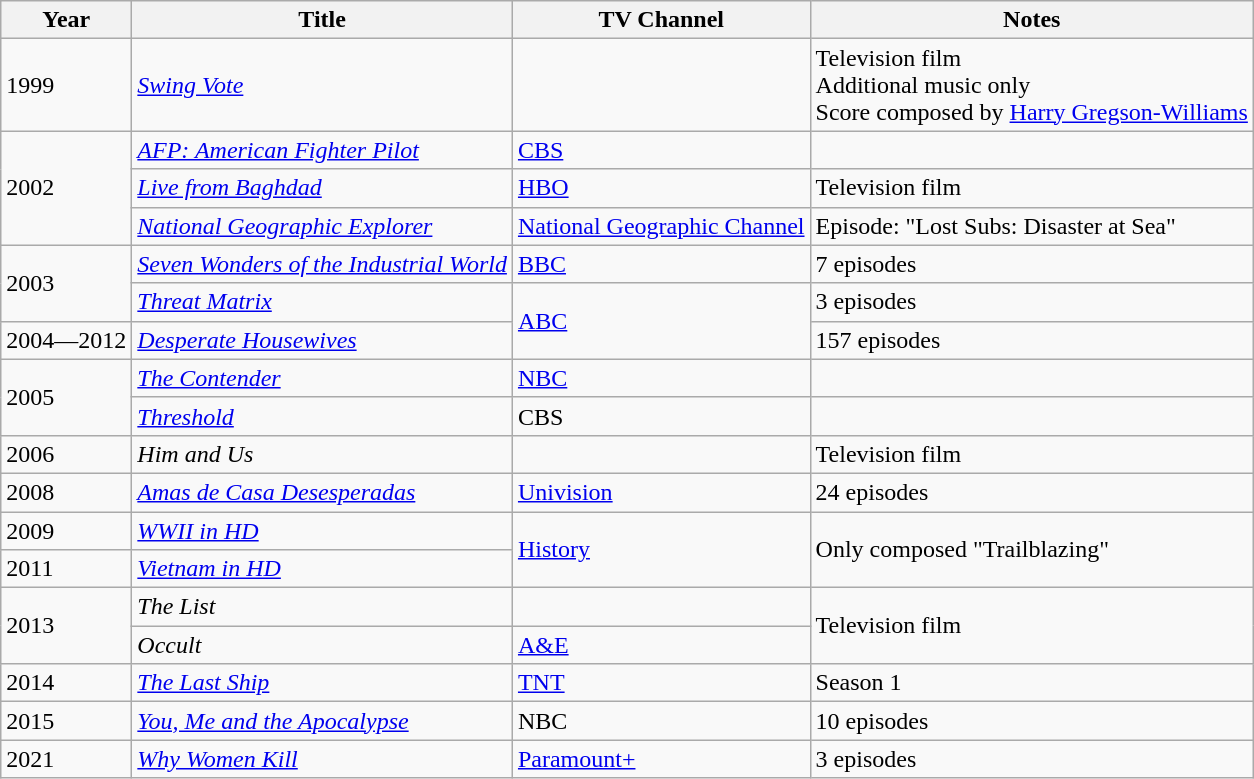<table class="wikitable sortable">
<tr>
<th>Year</th>
<th>Title</th>
<th>TV Channel</th>
<th>Notes</th>
</tr>
<tr>
<td>1999</td>
<td><em><a href='#'>Swing Vote</a></em></td>
<td></td>
<td>Television film<br>Additional music only<br>Score composed by <a href='#'>Harry Gregson-Williams</a></td>
</tr>
<tr>
<td rowspan="3">2002</td>
<td><em><a href='#'>AFP: American Fighter Pilot</a></em></td>
<td><a href='#'>CBS</a></td>
<td></td>
</tr>
<tr>
<td><em><a href='#'>Live from Baghdad</a></em></td>
<td><a href='#'>HBO</a></td>
<td>Television film</td>
</tr>
<tr>
<td><em><a href='#'>National Geographic Explorer</a></em></td>
<td><a href='#'>National Geographic Channel</a></td>
<td>Episode: "Lost Subs: Disaster at Sea"</td>
</tr>
<tr>
<td rowspan="2">2003</td>
<td><em><a href='#'>Seven Wonders of the Industrial World</a></em></td>
<td><a href='#'>BBC</a></td>
<td>7 episodes</td>
</tr>
<tr>
<td><em><a href='#'>Threat Matrix</a></em></td>
<td rowspan="2"><a href='#'>ABC</a></td>
<td>3 episodes</td>
</tr>
<tr>
<td>2004—2012</td>
<td><em><a href='#'>Desperate Housewives</a></em></td>
<td>157 episodes</td>
</tr>
<tr>
<td rowspan="2">2005</td>
<td><em><a href='#'>The Contender</a></em></td>
<td><a href='#'>NBC</a></td>
<td></td>
</tr>
<tr>
<td><em><a href='#'>Threshold</a></em></td>
<td>CBS</td>
<td></td>
</tr>
<tr>
<td>2006</td>
<td><em>Him and Us</em></td>
<td></td>
<td>Television film</td>
</tr>
<tr>
<td>2008</td>
<td><em><a href='#'>Amas de Casa Desesperadas</a></em></td>
<td><a href='#'>Univision</a></td>
<td>24 episodes</td>
</tr>
<tr>
<td>2009</td>
<td><em><a href='#'>WWII in HD</a></em></td>
<td rowspan="2"><a href='#'>History</a></td>
<td rowspan="2">Only composed "Trailblazing"</td>
</tr>
<tr>
<td>2011</td>
<td><em><a href='#'>Vietnam in HD</a></em></td>
</tr>
<tr>
<td rowspan="2">2013</td>
<td><em>The List</em></td>
<td></td>
<td rowspan="2">Television film</td>
</tr>
<tr>
<td><em>Occult</em></td>
<td><a href='#'>A&E</a></td>
</tr>
<tr>
<td>2014</td>
<td><em><a href='#'>The Last Ship</a></em></td>
<td><a href='#'>TNT</a></td>
<td>Season 1</td>
</tr>
<tr>
<td>2015</td>
<td><em><a href='#'>You, Me and the Apocalypse</a></em></td>
<td>NBC</td>
<td>10 episodes</td>
</tr>
<tr>
<td>2021</td>
<td><em><a href='#'>Why Women Kill</a></em></td>
<td><a href='#'>Paramount+</a></td>
<td>3 episodes</td>
</tr>
</table>
